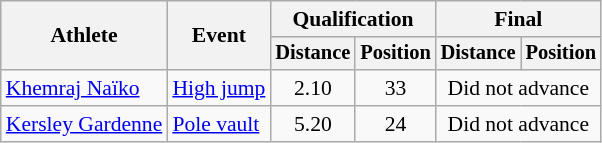<table class="wikitable" style="font-size:90%">
<tr>
<th rowspan="2">Athlete</th>
<th rowspan="2">Event</th>
<th colspan="2">Qualification</th>
<th colspan="2">Final</th>
</tr>
<tr style="font-size:95%">
<th>Distance</th>
<th>Position</th>
<th>Distance</th>
<th>Position</th>
</tr>
<tr align=center>
<td align=left><a href='#'>Khemraj Naïko</a></td>
<td align=left><a href='#'>High jump</a></td>
<td>2.10</td>
<td>33</td>
<td colspan=2>Did not advance</td>
</tr>
<tr align=center>
<td align=left><a href='#'>Kersley Gardenne</a></td>
<td align=left><a href='#'>Pole vault</a></td>
<td>5.20</td>
<td>24</td>
<td colspan=2>Did not advance</td>
</tr>
</table>
